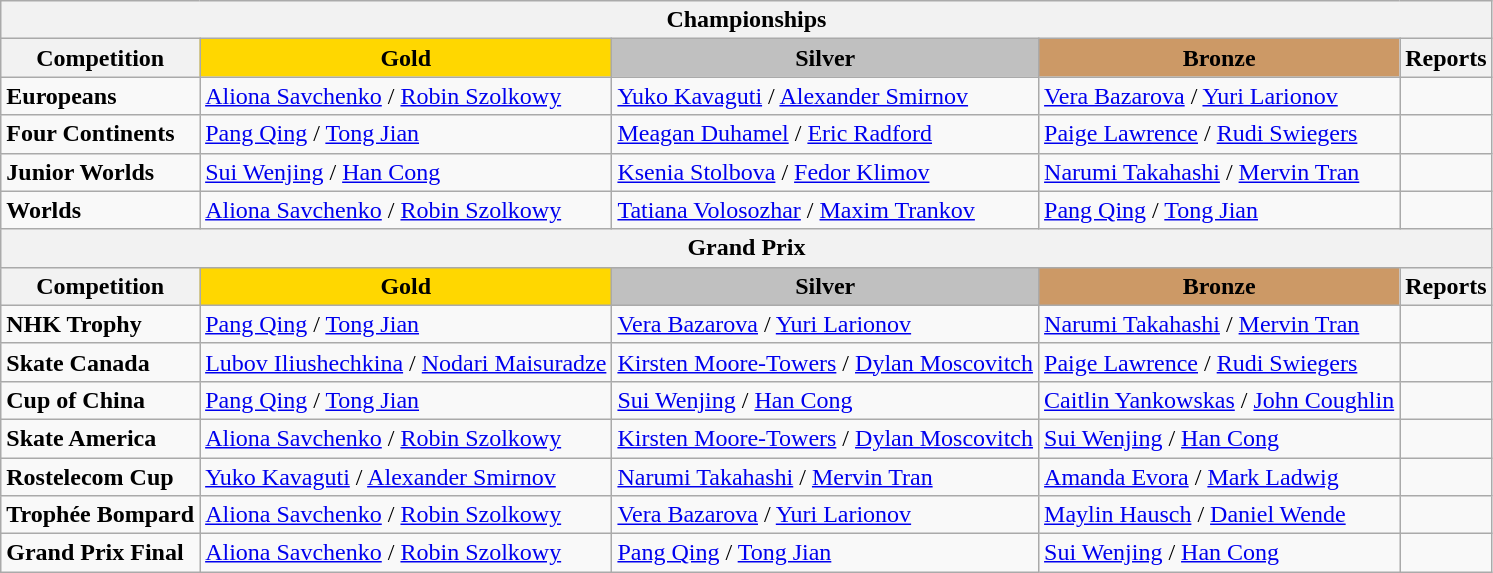<table class="wikitable">
<tr>
<th colspan=5>Championships</th>
</tr>
<tr>
<th>Competition</th>
<td align="center" bgcolor="gold"><strong>Gold</strong></td>
<td align="center" bgcolor="silver"><strong>Silver</strong></td>
<td align="center" bgcolor="cc9966"><strong>Bronze</strong></td>
<th>Reports</th>
</tr>
<tr>
<td><strong>Europeans</strong></td>
<td> <a href='#'>Aliona Savchenko</a> / <a href='#'>Robin Szolkowy</a></td>
<td> <a href='#'>Yuko Kavaguti</a> / <a href='#'>Alexander Smirnov</a></td>
<td> <a href='#'>Vera Bazarova</a> / <a href='#'>Yuri Larionov</a></td>
<td></td>
</tr>
<tr>
<td><strong>Four Continents</strong></td>
<td> <a href='#'>Pang Qing</a> / <a href='#'>Tong Jian</a></td>
<td> <a href='#'>Meagan Duhamel</a> / <a href='#'>Eric Radford</a></td>
<td> <a href='#'>Paige Lawrence</a> / <a href='#'>Rudi Swiegers</a></td>
<td></td>
</tr>
<tr>
<td><strong>Junior Worlds</strong></td>
<td> <a href='#'>Sui Wenjing</a> / <a href='#'>Han Cong</a></td>
<td> <a href='#'>Ksenia Stolbova</a> / <a href='#'>Fedor Klimov</a></td>
<td> <a href='#'>Narumi Takahashi</a> / <a href='#'>Mervin Tran</a></td>
<td></td>
</tr>
<tr>
<td><strong>Worlds</strong></td>
<td> <a href='#'>Aliona Savchenko</a> / <a href='#'>Robin Szolkowy</a></td>
<td> <a href='#'>Tatiana Volosozhar</a> / <a href='#'>Maxim Trankov</a></td>
<td> <a href='#'>Pang Qing</a> / <a href='#'>Tong Jian</a></td>
<td></td>
</tr>
<tr>
<th colspan=5>Grand Prix</th>
</tr>
<tr>
<th>Competition</th>
<td align="center" bgcolor="gold"><strong>Gold</strong></td>
<td align="center" bgcolor="silver"><strong>Silver</strong></td>
<td align="center" bgcolor="cc9966"><strong>Bronze</strong></td>
<th>Reports</th>
</tr>
<tr>
<td><strong>NHK Trophy</strong></td>
<td> <a href='#'>Pang Qing</a> / <a href='#'>Tong Jian</a></td>
<td> <a href='#'>Vera Bazarova</a> / <a href='#'>Yuri Larionov</a></td>
<td> <a href='#'>Narumi Takahashi</a> / <a href='#'>Mervin Tran</a></td>
<td></td>
</tr>
<tr>
<td><strong>Skate Canada</strong></td>
<td> <a href='#'>Lubov Iliushechkina</a> / <a href='#'>Nodari Maisuradze</a></td>
<td> <a href='#'>Kirsten Moore-Towers</a> / <a href='#'>Dylan Moscovitch</a></td>
<td> <a href='#'>Paige Lawrence</a> / <a href='#'>Rudi Swiegers</a></td>
<td></td>
</tr>
<tr>
<td><strong>Cup of China</strong></td>
<td> <a href='#'>Pang Qing</a> / <a href='#'>Tong Jian</a></td>
<td> <a href='#'>Sui Wenjing</a> / <a href='#'>Han Cong</a></td>
<td> <a href='#'>Caitlin Yankowskas</a> / <a href='#'>John Coughlin</a></td>
<td></td>
</tr>
<tr>
<td><strong>Skate America</strong></td>
<td> <a href='#'>Aliona Savchenko</a> / <a href='#'>Robin Szolkowy</a></td>
<td> <a href='#'>Kirsten Moore-Towers</a> / <a href='#'>Dylan Moscovitch</a></td>
<td> <a href='#'>Sui Wenjing</a> / <a href='#'>Han Cong</a></td>
<td></td>
</tr>
<tr>
<td><strong>Rostelecom Cup</strong></td>
<td> <a href='#'>Yuko Kavaguti</a> / <a href='#'>Alexander Smirnov</a></td>
<td> <a href='#'>Narumi Takahashi</a> / <a href='#'>Mervin Tran</a></td>
<td> <a href='#'>Amanda Evora</a> / <a href='#'>Mark Ladwig</a></td>
<td></td>
</tr>
<tr>
<td><strong>Trophée Bompard</strong></td>
<td> <a href='#'>Aliona Savchenko</a> / <a href='#'>Robin Szolkowy</a></td>
<td> <a href='#'>Vera Bazarova</a> / <a href='#'>Yuri Larionov</a></td>
<td> <a href='#'>Maylin Hausch</a> / <a href='#'>Daniel Wende</a></td>
<td></td>
</tr>
<tr>
<td><strong>Grand Prix Final</strong></td>
<td> <a href='#'>Aliona Savchenko</a> / <a href='#'>Robin Szolkowy</a></td>
<td> <a href='#'>Pang Qing</a> / <a href='#'>Tong Jian</a></td>
<td> <a href='#'>Sui Wenjing</a> / <a href='#'>Han Cong</a></td>
<td></td>
</tr>
</table>
